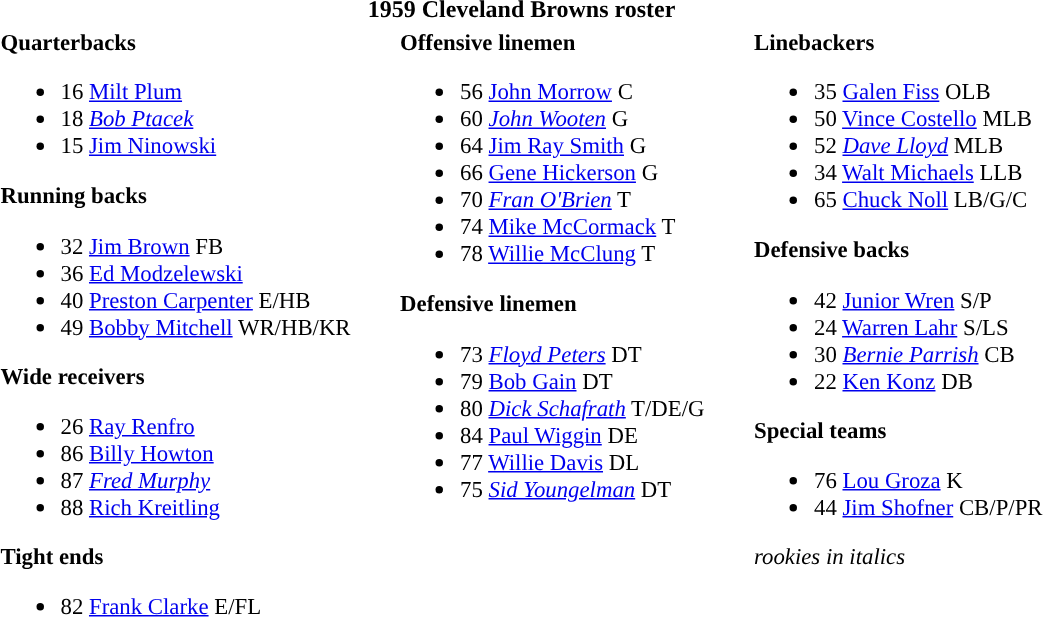<table class="toccolours" style="text-align: left;">
<tr>
<th colspan="7" style="text-align:center;">1959 Cleveland Browns roster</th>
</tr>
<tr>
<td style="font-size: 95%;" valign="top"><strong>Quarterbacks</strong><br><ul><li><span>16</span> <a href='#'>Milt Plum</a></li><li><span>18</span> <em><a href='#'>Bob Ptacek</a></em></li><li><span>15</span> <a href='#'>Jim Ninowski</a></li></ul><strong>Running backs</strong><ul><li><span>32</span> <a href='#'>Jim Brown</a> FB</li><li><span>36</span> <a href='#'>Ed Modzelewski</a></li><li><span>40</span> <a href='#'>Preston Carpenter</a> E/HB</li><li><span>49</span> <a href='#'>Bobby Mitchell</a> WR/HB/KR</li></ul><strong>Wide receivers</strong><ul><li><span>26</span> <a href='#'>Ray Renfro</a></li><li><span>86</span> <a href='#'>Billy Howton</a></li><li><span>87</span> <em><a href='#'>Fred Murphy</a></em></li><li><span>88</span> <a href='#'>Rich Kreitling</a></li></ul><strong>Tight ends</strong><ul><li><span>82</span> <a href='#'>Frank Clarke</a> E/FL</li></ul></td>
<td style="width: 25px;"></td>
<td style="font-size: 95%;" valign="top"><strong>Offensive linemen</strong><br><ul><li><span>56</span> <a href='#'>John Morrow</a> C</li><li><span>60</span> <em><a href='#'>John Wooten</a></em> G</li><li><span>64</span> <a href='#'>Jim Ray Smith</a> G</li><li><span>66</span> <a href='#'>Gene Hickerson</a> G</li><li><span>70</span> <em><a href='#'>Fran O'Brien</a></em> T</li><li><span>74</span> <a href='#'>Mike McCormack</a> T</li><li><span>78</span> <a href='#'>Willie McClung</a> T</li></ul><strong>Defensive linemen</strong><ul><li><span>73</span> <em><a href='#'>Floyd Peters</a></em> DT</li><li><span>79</span> <a href='#'>Bob Gain</a> DT</li><li><span>80</span> <em><a href='#'>Dick Schafrath</a></em> T/DE/G</li><li><span>84</span> <a href='#'>Paul Wiggin</a> DE</li><li><span>77</span> <a href='#'>Willie Davis</a> DL</li><li><span>75</span> <em><a href='#'>Sid Youngelman</a></em> DT</li></ul></td>
<td style="width: 25px;"></td>
<td style="font-size: 95%;" valign="top"><strong>Linebackers</strong><br><ul><li><span>35</span> <a href='#'>Galen Fiss</a> OLB</li><li><span>50</span> <a href='#'>Vince Costello</a> MLB</li><li><span>52</span> <em><a href='#'>Dave Lloyd</a></em> MLB</li><li><span>34</span> <a href='#'>Walt Michaels</a> LLB</li><li><span>65</span> <a href='#'>Chuck Noll</a> LB/G/C</li></ul><strong>Defensive backs</strong><ul><li><span>42</span> <a href='#'>Junior Wren</a> S/P</li><li><span>24</span> <a href='#'>Warren Lahr</a> S/LS</li><li><span>30</span> <em><a href='#'>Bernie Parrish</a></em> CB</li><li><span>22</span> <a href='#'>Ken Konz</a> DB</li></ul><strong>Special teams</strong><ul><li><span>76</span> <a href='#'>Lou Groza</a> K</li><li><span>44</span> <a href='#'>Jim Shofner</a> CB/P/PR</li></ul><em>rookies in italics</em></td>
</tr>
</table>
